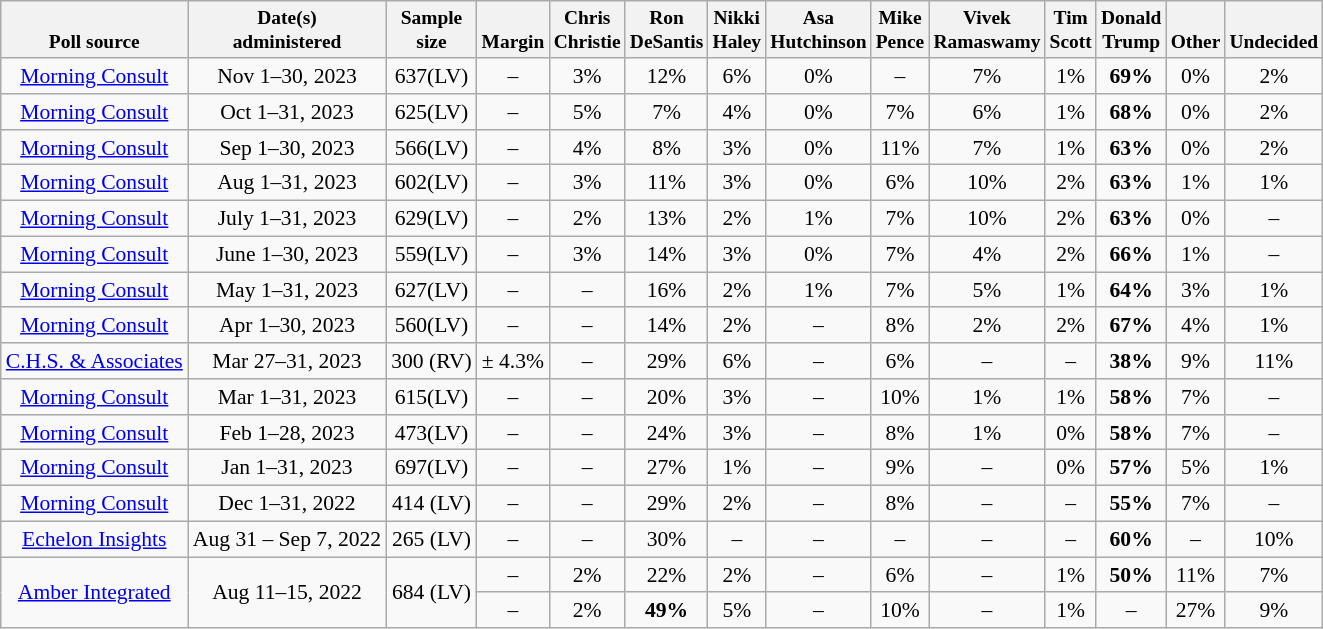<table class="wikitable mw-datatable" style="font-size:90%;text-align:center;">
<tr valign=bottom style="font-size:90%;">
<th>Poll source</th>
<th>Date(s)<br>administered</th>
<th>Sample<br>size</th>
<th>Margin<br></th>
<th>Chris<br>Christie</th>
<th>Ron<br>DeSantis</th>
<th>Nikki<br>Haley</th>
<th>Asa<br>Hutchinson</th>
<th>Mike<br>Pence</th>
<th>Vivek<br>Ramaswamy</th>
<th>Tim<br>Scott</th>
<th>Donald<br>Trump</th>
<th>Other</th>
<th>Undecided</th>
</tr>
<tr>
<td><a href='#'>Morning Consult</a></td>
<td>Nov 1–30, 2023</td>
<td>637(LV)</td>
<td>–</td>
<td>3%</td>
<td>12%</td>
<td>6%</td>
<td>0%</td>
<td>–</td>
<td>7%</td>
<td>1%</td>
<td><strong>69%</strong></td>
<td>0%</td>
<td>2%</td>
</tr>
<tr>
<td><a href='#'>Morning Consult</a></td>
<td>Oct 1–31, 2023</td>
<td>625(LV)</td>
<td>–</td>
<td>5%</td>
<td>7%</td>
<td>4%</td>
<td>0%</td>
<td>7%</td>
<td>6%</td>
<td>1%</td>
<td><strong>68%</strong></td>
<td>0%</td>
<td>2%</td>
</tr>
<tr>
<td><a href='#'>Morning Consult</a></td>
<td>Sep 1–30, 2023</td>
<td>566(LV)</td>
<td>–</td>
<td>4%</td>
<td>8%</td>
<td>3%</td>
<td>0%</td>
<td>11%</td>
<td>7%</td>
<td>1%</td>
<td><strong>63%</strong></td>
<td>0%</td>
<td>2%</td>
</tr>
<tr>
<td><a href='#'>Morning Consult</a></td>
<td>Aug 1–31, 2023</td>
<td>602(LV)</td>
<td>–</td>
<td>3%</td>
<td>11%</td>
<td>3%</td>
<td>0%</td>
<td>6%</td>
<td>10%</td>
<td>2%</td>
<td><strong>63%</strong></td>
<td>1%</td>
<td>1%</td>
</tr>
<tr>
<td><a href='#'>Morning Consult</a></td>
<td>July 1–31, 2023</td>
<td>629(LV)</td>
<td>–</td>
<td>2%</td>
<td>13%</td>
<td>2%</td>
<td>1%</td>
<td>7%</td>
<td>10%</td>
<td>2%</td>
<td><strong>63%</strong></td>
<td>0%</td>
<td>–</td>
</tr>
<tr>
<td><a href='#'>Morning Consult</a></td>
<td>June 1–30, 2023</td>
<td>559(LV)</td>
<td>–</td>
<td>3%</td>
<td>14%</td>
<td>3%</td>
<td>0%</td>
<td>7%</td>
<td>4%</td>
<td>2%</td>
<td><strong>66%</strong></td>
<td>1%</td>
<td>–</td>
</tr>
<tr>
<td><a href='#'>Morning Consult</a></td>
<td>May 1–31, 2023</td>
<td>627(LV)</td>
<td>–</td>
<td>–</td>
<td>16%</td>
<td>2%</td>
<td>1%</td>
<td>7%</td>
<td>5%</td>
<td>1%</td>
<td><strong>64%</strong></td>
<td>3%</td>
<td>1%</td>
</tr>
<tr>
<td><a href='#'>Morning Consult</a></td>
<td>Apr 1–30, 2023</td>
<td>560(LV)</td>
<td>–</td>
<td>–</td>
<td>14%</td>
<td>2%</td>
<td>–</td>
<td>8%</td>
<td>2%</td>
<td>2%</td>
<td><strong>67%</strong></td>
<td>4%</td>
<td>1%</td>
</tr>
<tr>
<td><a href='#'>C.H.S. & Associates</a></td>
<td>Mar 27–31, 2023</td>
<td>300 (RV)</td>
<td>± 4.3%</td>
<td>–</td>
<td>29%</td>
<td>6%</td>
<td>–</td>
<td>6%</td>
<td>–</td>
<td>–</td>
<td><strong>38%</strong></td>
<td>9%</td>
<td>11%</td>
</tr>
<tr>
<td><a href='#'>Morning Consult</a></td>
<td>Mar 1–31, 2023</td>
<td>615(LV)</td>
<td>–</td>
<td>–</td>
<td>20%</td>
<td>3%</td>
<td>–</td>
<td>10%</td>
<td>1%</td>
<td>1%</td>
<td><strong>58%</strong></td>
<td>7%</td>
<td>–</td>
</tr>
<tr>
<td><a href='#'>Morning Consult</a></td>
<td>Feb 1–28, 2023</td>
<td>473(LV)</td>
<td>–</td>
<td>–</td>
<td>24%</td>
<td>3%</td>
<td>–</td>
<td>8%</td>
<td>1%</td>
<td>0%</td>
<td><strong>58%</strong></td>
<td>7%</td>
<td>–</td>
</tr>
<tr>
<td><a href='#'>Morning Consult</a></td>
<td>Jan 1–31, 2023</td>
<td>697(LV)</td>
<td>–</td>
<td>–</td>
<td>27%</td>
<td>1%</td>
<td>–</td>
<td>9%</td>
<td>–</td>
<td>0%</td>
<td><strong>57%</strong></td>
<td>5%</td>
<td>1%</td>
</tr>
<tr>
<td><a href='#'>Morning Consult</a></td>
<td>Dec 1–31, 2022</td>
<td>414 (LV)</td>
<td>–</td>
<td>–</td>
<td>29%</td>
<td>2%</td>
<td>–</td>
<td>8%</td>
<td>–</td>
<td>–</td>
<td><strong>55%</strong></td>
<td>7%</td>
<td>–</td>
</tr>
<tr>
<td><a href='#'>Echelon Insights</a></td>
<td>Aug 31 – Sep 7, 2022</td>
<td>265 (LV)</td>
<td>–</td>
<td>–</td>
<td>30%</td>
<td>–</td>
<td>–</td>
<td>–</td>
<td>–</td>
<td>–</td>
<td><strong>60%</strong></td>
<td>–</td>
<td>10%</td>
</tr>
<tr>
<td rowspan="2"><a href='#'>Amber Integrated</a></td>
<td rowspan="2">Aug 11–15, 2022</td>
<td rowspan="2">684 (LV)</td>
<td>–</td>
<td>2%</td>
<td>22%</td>
<td>2%</td>
<td>–</td>
<td>6%</td>
<td>–</td>
<td>1%</td>
<td><strong>50%</strong></td>
<td>11%</td>
<td>7%</td>
</tr>
<tr>
<td>–</td>
<td>2%</td>
<td><strong>49%</strong></td>
<td>5%</td>
<td>–</td>
<td>10%</td>
<td>–</td>
<td>1%</td>
<td>–</td>
<td>27%</td>
<td>9%</td>
</tr>
</table>
